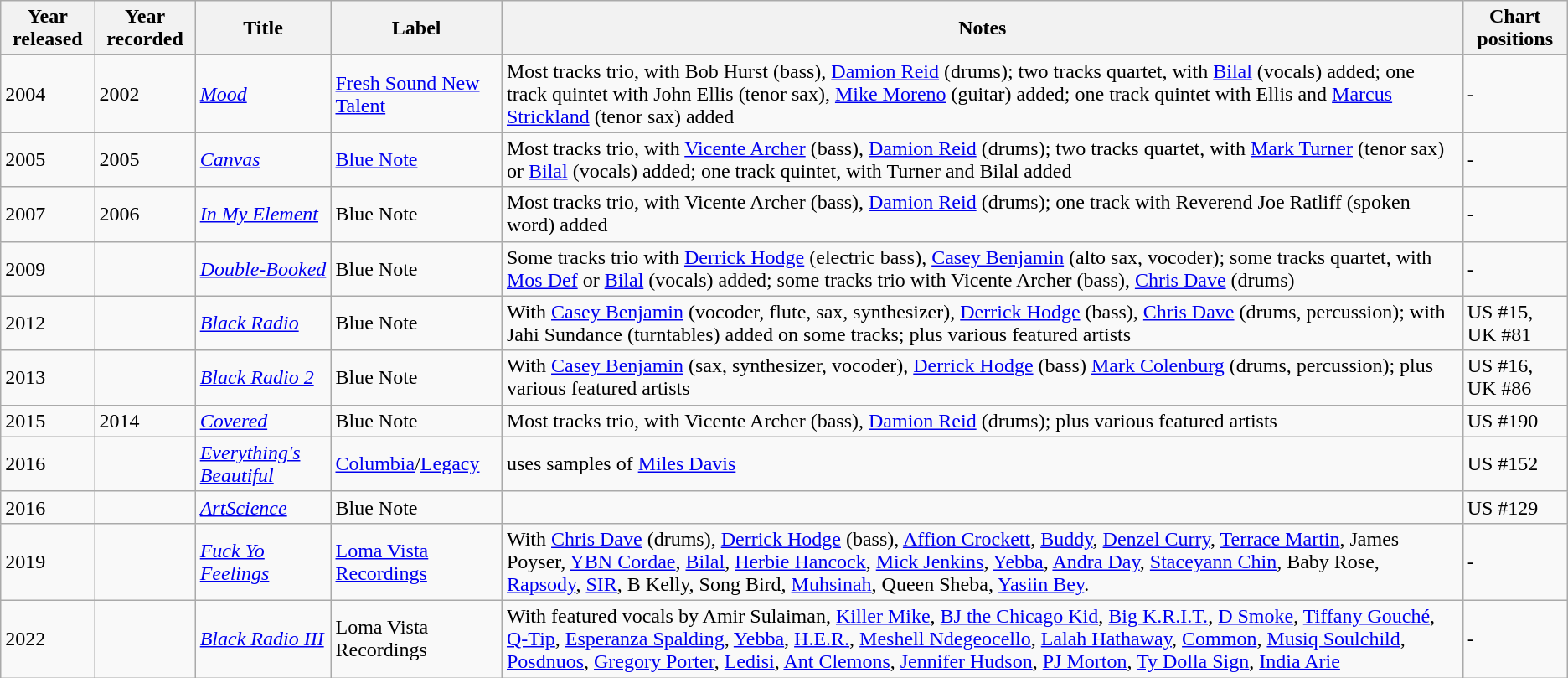<table class="wikitable sortable">
<tr>
<th>Year released</th>
<th>Year recorded</th>
<th>Title</th>
<th>Label</th>
<th>Notes</th>
<th>Chart positions</th>
</tr>
<tr>
<td>2004</td>
<td>2002</td>
<td><em><a href='#'>Mood</a></em></td>
<td><a href='#'>Fresh Sound New Talent</a></td>
<td>Most tracks trio, with Bob Hurst (bass), <a href='#'>Damion Reid</a> (drums); two tracks quartet, with <a href='#'>Bilal</a> (vocals) added; one track quintet with John Ellis (tenor sax), <a href='#'>Mike Moreno</a> (guitar) added; one track quintet with Ellis and <a href='#'>Marcus Strickland</a> (tenor sax) added</td>
<td>-</td>
</tr>
<tr>
<td>2005</td>
<td>2005</td>
<td><em><a href='#'>Canvas</a></em></td>
<td><a href='#'>Blue Note</a></td>
<td>Most tracks trio, with <a href='#'>Vicente Archer</a> (bass), <a href='#'>Damion Reid</a> (drums); two tracks quartet, with <a href='#'>Mark Turner</a> (tenor sax) or <a href='#'>Bilal</a> (vocals) added; one track quintet, with Turner and Bilal added</td>
<td>-</td>
</tr>
<tr>
<td>2007</td>
<td>2006</td>
<td><em><a href='#'>In My Element</a></em></td>
<td>Blue Note</td>
<td>Most tracks trio, with Vicente Archer (bass), <a href='#'>Damion Reid</a> (drums); one track with Reverend Joe Ratliff (spoken word) added</td>
<td>-</td>
</tr>
<tr>
<td>2009</td>
<td></td>
<td><em><a href='#'>Double-Booked</a></em></td>
<td>Blue Note</td>
<td>Some tracks trio with <a href='#'>Derrick Hodge</a> (electric bass), <a href='#'>Casey Benjamin</a> (alto sax, vocoder); some tracks quartet, with <a href='#'>Mos Def</a> or <a href='#'>Bilal</a> (vocals) added; some tracks trio with Vicente Archer (bass), <a href='#'>Chris Dave</a> (drums)</td>
<td>-</td>
</tr>
<tr>
<td>2012</td>
<td></td>
<td><em><a href='#'>Black Radio</a></em></td>
<td>Blue Note</td>
<td>With <a href='#'>Casey Benjamin</a> (vocoder, flute, sax, synthesizer), <a href='#'>Derrick Hodge</a> (bass), <a href='#'>Chris Dave</a> (drums, percussion); with Jahi Sundance (turntables) added on some tracks; plus various featured artists</td>
<td>US #15, UK #81</td>
</tr>
<tr>
<td>2013</td>
<td></td>
<td><em><a href='#'>Black Radio 2</a></em></td>
<td>Blue Note</td>
<td>With <a href='#'>Casey Benjamin</a> (sax, synthesizer, vocoder), <a href='#'>Derrick Hodge</a> (bass) <a href='#'>Mark Colenburg</a> (drums, percussion); plus various featured artists</td>
<td>US #16, UK #86</td>
</tr>
<tr>
<td>2015</td>
<td>2014</td>
<td><em><a href='#'>Covered</a></em></td>
<td>Blue Note</td>
<td>Most tracks trio, with Vicente Archer (bass), <a href='#'>Damion Reid</a> (drums); plus various featured artists</td>
<td>US #190</td>
</tr>
<tr>
<td>2016</td>
<td></td>
<td><em><a href='#'>Everything's Beautiful</a></em></td>
<td><a href='#'>Columbia</a>/<a href='#'>Legacy</a></td>
<td>uses samples of <a href='#'>Miles Davis</a></td>
<td>US #152</td>
</tr>
<tr>
<td>2016</td>
<td></td>
<td><em><a href='#'>ArtScience</a></em></td>
<td>Blue Note</td>
<td></td>
<td>US #129</td>
</tr>
<tr>
<td>2019</td>
<td></td>
<td><em><a href='#'>Fuck Yo Feelings</a></em></td>
<td><a href='#'>Loma Vista Recordings</a></td>
<td>With <a href='#'>Chris Dave</a> (drums), <a href='#'>Derrick Hodge</a> (bass), <a href='#'>Affion Crockett</a>, <a href='#'>Buddy</a>, <a href='#'>Denzel Curry</a>, <a href='#'>Terrace Martin</a>, James Poyser, <a href='#'>YBN Cordae</a>, <a href='#'>Bilal</a>, <a href='#'>Herbie Hancock</a>, <a href='#'>Mick Jenkins</a>, <a href='#'>Yebba</a>, <a href='#'>Andra Day</a>, <a href='#'>Staceyann Chin</a>, Baby Rose, <a href='#'>Rapsody</a>, <a href='#'>SIR</a>, B Kelly, Song Bird, <a href='#'>Muhsinah</a>, Queen Sheba, <a href='#'>Yasiin Bey</a>.</td>
<td>-</td>
</tr>
<tr>
<td>2022</td>
<td></td>
<td><em><a href='#'>Black Radio III</a></em></td>
<td>Loma Vista Recordings</td>
<td>With featured vocals by Amir Sulaiman, <a href='#'>Killer Mike</a>, <a href='#'>BJ the Chicago Kid</a>, <a href='#'>Big K.R.I.T.</a>, <a href='#'>D Smoke</a>, <a href='#'>Tiffany Gouché</a>, <a href='#'>Q-Tip</a>, <a href='#'>Esperanza Spalding</a>, <a href='#'>Yebba</a>, <a href='#'>H.E.R.</a>, <a href='#'>Meshell Ndegeocello</a>, <a href='#'>Lalah Hathaway</a>, <a href='#'>Common</a>, <a href='#'>Musiq Soulchild</a>, <a href='#'>Posdnuos</a>, <a href='#'>Gregory Porter</a>, <a href='#'>Ledisi</a>, <a href='#'>Ant Clemons</a>, <a href='#'>Jennifer Hudson</a>, <a href='#'>PJ Morton</a>, <a href='#'>Ty Dolla Sign</a>, <a href='#'>India Arie</a></td>
<td>-</td>
</tr>
</table>
